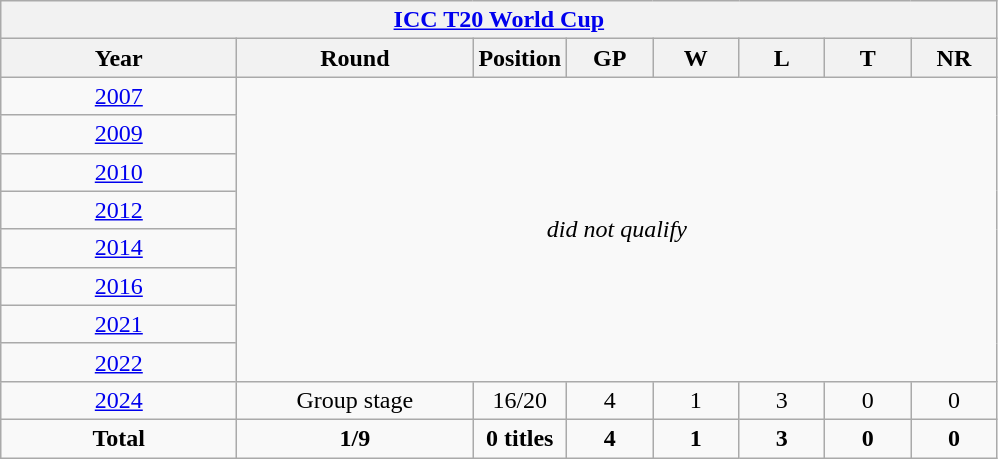<table class="wikitable" style="text-align: center;">
<tr>
<th colspan="8"><a href='#'>ICC T20 World Cup</a></th>
</tr>
<tr>
<th width=150>Year</th>
<th width=150>Round</th>
<th width=50>Position</th>
<th width=50>GP</th>
<th width=50>W</th>
<th width=50>L</th>
<th width=50>T</th>
<th width=50>NR</th>
</tr>
<tr>
<td> <a href='#'>2007</a></td>
<td colspan="7" rowspan="8"><em>did not qualify</em></td>
</tr>
<tr>
<td> <a href='#'>2009</a></td>
</tr>
<tr>
<td> <a href='#'>2010</a></td>
</tr>
<tr>
<td> <a href='#'>2012</a></td>
</tr>
<tr>
<td> <a href='#'>2014</a></td>
</tr>
<tr>
<td> <a href='#'>2016</a></td>
</tr>
<tr>
<td> <a href='#'>2021</a></td>
</tr>
<tr>
<td> <a href='#'>2022</a></td>
</tr>
<tr>
<td> <a href='#'>2024</a></td>
<td>Group stage</td>
<td>16/20</td>
<td>4</td>
<td>1</td>
<td>3</td>
<td>0</td>
<td>0</td>
</tr>
<tr>
<td><strong>Total</strong></td>
<td><strong>1/9</strong></td>
<td><strong>0 titles</strong></td>
<td><strong>4</strong></td>
<td><strong>1</strong></td>
<td><strong>3</strong></td>
<td><strong>0</strong></td>
<td><strong>0</strong></td>
</tr>
</table>
